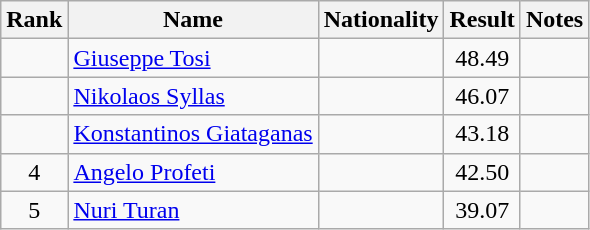<table class="wikitable sortable" style="text-align:center">
<tr>
<th>Rank</th>
<th>Name</th>
<th>Nationality</th>
<th>Result</th>
<th>Notes</th>
</tr>
<tr>
<td></td>
<td align=left><a href='#'>Giuseppe Tosi</a></td>
<td align=left></td>
<td>48.49</td>
<td></td>
</tr>
<tr>
<td></td>
<td align=left><a href='#'>Nikolaos Syllas</a></td>
<td align=left></td>
<td>46.07</td>
<td></td>
</tr>
<tr>
<td></td>
<td align=left><a href='#'>Konstantinos Giataganas</a></td>
<td align=left></td>
<td>43.18</td>
<td></td>
</tr>
<tr>
<td>4</td>
<td align=left><a href='#'>Angelo Profeti</a></td>
<td align=left></td>
<td>42.50</td>
<td></td>
</tr>
<tr>
<td>5</td>
<td align=left><a href='#'>Nuri Turan</a></td>
<td align=left></td>
<td>39.07</td>
<td></td>
</tr>
</table>
